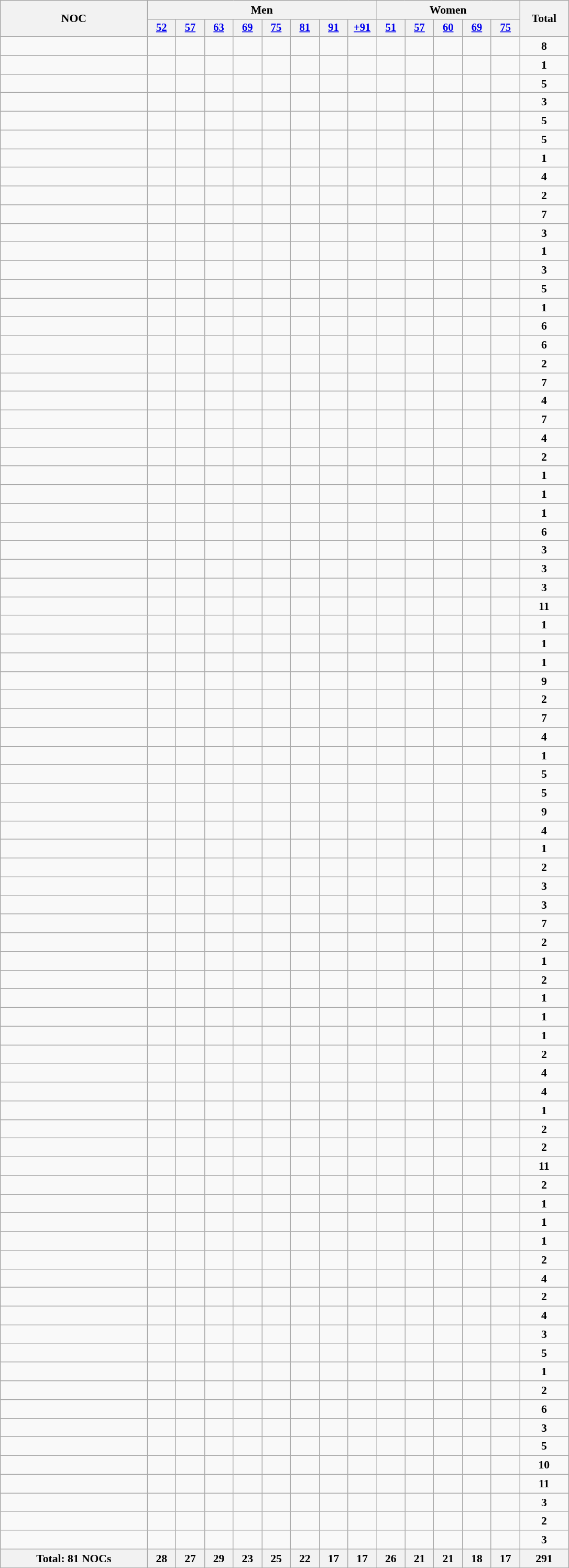<table class="wikitable sortable" style="text-align:center; font-size:90%">
<tr>
<th rowspan=2 width=180>NOC</th>
<th colspan=8>Men</th>
<th colspan=5>Women</th>
<th rowspan=2 width=55>Total</th>
</tr>
<tr style="font-size: 95%">
<th width=30><a href='#'>52</a></th>
<th width=30><a href='#'>57</a></th>
<th width=30><a href='#'>63</a></th>
<th width=30><a href='#'>69</a></th>
<th width=30><a href='#'>75</a></th>
<th width=30><a href='#'>81</a></th>
<th width=30><a href='#'>91</a></th>
<th width=30><a href='#'>+91</a></th>
<th width=30><a href='#'>51</a></th>
<th width=30><a href='#'>57</a></th>
<th width=30><a href='#'>60</a></th>
<th width=30><a href='#'>69</a></th>
<th width=30><a href='#'>75</a></th>
</tr>
<tr>
<td align=left></td>
<td></td>
<td></td>
<td></td>
<td></td>
<td></td>
<td></td>
<td></td>
<td></td>
<td></td>
<td></td>
<td></td>
<td></td>
<td></td>
<td><strong>8</strong></td>
</tr>
<tr>
<td align=left></td>
<td></td>
<td></td>
<td></td>
<td></td>
<td></td>
<td></td>
<td></td>
<td></td>
<td></td>
<td></td>
<td></td>
<td></td>
<td></td>
<td><strong>1</strong></td>
</tr>
<tr>
<td align=left></td>
<td></td>
<td></td>
<td></td>
<td></td>
<td></td>
<td></td>
<td></td>
<td></td>
<td></td>
<td></td>
<td></td>
<td></td>
<td></td>
<td><strong>5</strong></td>
</tr>
<tr>
<td align=left></td>
<td></td>
<td></td>
<td></td>
<td></td>
<td></td>
<td></td>
<td></td>
<td></td>
<td></td>
<td></td>
<td></td>
<td></td>
<td></td>
<td><strong>3</strong></td>
</tr>
<tr>
<td align=left></td>
<td></td>
<td></td>
<td></td>
<td></td>
<td></td>
<td></td>
<td></td>
<td></td>
<td></td>
<td></td>
<td></td>
<td></td>
<td></td>
<td><strong>5</strong></td>
</tr>
<tr>
<td align=left></td>
<td></td>
<td></td>
<td></td>
<td></td>
<td></td>
<td></td>
<td></td>
<td></td>
<td></td>
<td></td>
<td></td>
<td></td>
<td></td>
<td><strong>5</strong></td>
</tr>
<tr>
<td align=left></td>
<td></td>
<td></td>
<td></td>
<td></td>
<td></td>
<td></td>
<td></td>
<td></td>
<td></td>
<td></td>
<td></td>
<td></td>
<td></td>
<td><strong>1</strong></td>
</tr>
<tr>
<td align=left></td>
<td></td>
<td></td>
<td></td>
<td></td>
<td></td>
<td></td>
<td></td>
<td></td>
<td></td>
<td></td>
<td></td>
<td></td>
<td></td>
<td><strong>4</strong></td>
</tr>
<tr>
<td align=left></td>
<td></td>
<td></td>
<td></td>
<td></td>
<td></td>
<td></td>
<td></td>
<td></td>
<td></td>
<td></td>
<td></td>
<td></td>
<td></td>
<td><strong>2</strong></td>
</tr>
<tr>
<td align=left></td>
<td></td>
<td></td>
<td></td>
<td></td>
<td></td>
<td></td>
<td></td>
<td></td>
<td></td>
<td></td>
<td></td>
<td></td>
<td></td>
<td><strong>7</strong></td>
</tr>
<tr>
<td align=left></td>
<td></td>
<td></td>
<td></td>
<td></td>
<td></td>
<td></td>
<td></td>
<td></td>
<td></td>
<td></td>
<td></td>
<td></td>
<td></td>
<td><strong>3</strong></td>
</tr>
<tr>
<td align=left></td>
<td></td>
<td></td>
<td></td>
<td></td>
<td></td>
<td></td>
<td></td>
<td></td>
<td></td>
<td></td>
<td></td>
<td></td>
<td></td>
<td><strong>1</strong></td>
</tr>
<tr>
<td align=left></td>
<td></td>
<td></td>
<td></td>
<td></td>
<td></td>
<td></td>
<td></td>
<td></td>
<td></td>
<td></td>
<td></td>
<td></td>
<td></td>
<td><strong>3</strong></td>
</tr>
<tr>
<td align=left></td>
<td></td>
<td></td>
<td></td>
<td></td>
<td></td>
<td></td>
<td></td>
<td></td>
<td></td>
<td></td>
<td></td>
<td></td>
<td></td>
<td><strong>5</strong></td>
</tr>
<tr>
<td align=left></td>
<td></td>
<td></td>
<td></td>
<td></td>
<td></td>
<td></td>
<td></td>
<td></td>
<td></td>
<td></td>
<td></td>
<td></td>
<td></td>
<td><strong>1</strong></td>
</tr>
<tr>
<td align=left></td>
<td></td>
<td></td>
<td></td>
<td></td>
<td></td>
<td></td>
<td></td>
<td></td>
<td></td>
<td></td>
<td></td>
<td></td>
<td></td>
<td><strong>6</strong></td>
</tr>
<tr>
<td align=left></td>
<td></td>
<td></td>
<td></td>
<td></td>
<td></td>
<td></td>
<td></td>
<td></td>
<td></td>
<td></td>
<td></td>
<td></td>
<td></td>
<td><strong>6</strong></td>
</tr>
<tr>
<td align=left></td>
<td></td>
<td></td>
<td></td>
<td></td>
<td></td>
<td></td>
<td></td>
<td></td>
<td></td>
<td></td>
<td></td>
<td></td>
<td></td>
<td><strong>2</strong></td>
</tr>
<tr>
<td align=left></td>
<td></td>
<td></td>
<td></td>
<td></td>
<td></td>
<td></td>
<td></td>
<td></td>
<td></td>
<td></td>
<td></td>
<td></td>
<td></td>
<td><strong>7</strong></td>
</tr>
<tr>
<td align=left></td>
<td></td>
<td></td>
<td></td>
<td></td>
<td></td>
<td></td>
<td></td>
<td></td>
<td></td>
<td></td>
<td></td>
<td></td>
<td></td>
<td><strong>4</strong></td>
</tr>
<tr>
<td align=left></td>
<td></td>
<td></td>
<td></td>
<td></td>
<td></td>
<td></td>
<td></td>
<td></td>
<td></td>
<td></td>
<td></td>
<td></td>
<td></td>
<td><strong>7</strong></td>
</tr>
<tr>
<td align=left></td>
<td></td>
<td></td>
<td></td>
<td></td>
<td></td>
<td></td>
<td></td>
<td></td>
<td></td>
<td></td>
<td></td>
<td></td>
<td></td>
<td><strong>4</strong></td>
</tr>
<tr>
<td align=left></td>
<td></td>
<td></td>
<td></td>
<td></td>
<td></td>
<td></td>
<td></td>
<td></td>
<td></td>
<td></td>
<td></td>
<td></td>
<td></td>
<td><strong>2</strong></td>
</tr>
<tr>
<td align=left></td>
<td></td>
<td></td>
<td></td>
<td></td>
<td></td>
<td></td>
<td></td>
<td></td>
<td></td>
<td></td>
<td></td>
<td></td>
<td></td>
<td><strong>1</strong></td>
</tr>
<tr>
<td align=left></td>
<td></td>
<td></td>
<td></td>
<td></td>
<td></td>
<td></td>
<td></td>
<td></td>
<td></td>
<td></td>
<td></td>
<td></td>
<td></td>
<td><strong>1</strong></td>
</tr>
<tr>
<td align=left></td>
<td></td>
<td></td>
<td></td>
<td></td>
<td></td>
<td></td>
<td></td>
<td></td>
<td></td>
<td></td>
<td></td>
<td></td>
<td></td>
<td><strong>1</strong></td>
</tr>
<tr>
<td align=left></td>
<td></td>
<td></td>
<td></td>
<td></td>
<td></td>
<td></td>
<td></td>
<td></td>
<td></td>
<td></td>
<td></td>
<td></td>
<td></td>
<td><strong>6</strong></td>
</tr>
<tr>
<td align=left></td>
<td></td>
<td></td>
<td></td>
<td></td>
<td></td>
<td></td>
<td></td>
<td></td>
<td></td>
<td></td>
<td></td>
<td></td>
<td></td>
<td><strong>3</strong></td>
</tr>
<tr>
<td align=left></td>
<td></td>
<td></td>
<td></td>
<td></td>
<td></td>
<td></td>
<td></td>
<td></td>
<td></td>
<td></td>
<td></td>
<td></td>
<td></td>
<td><strong>3</strong></td>
</tr>
<tr>
<td align=left></td>
<td></td>
<td></td>
<td></td>
<td></td>
<td></td>
<td></td>
<td></td>
<td></td>
<td></td>
<td></td>
<td></td>
<td></td>
<td></td>
<td><strong>3</strong></td>
</tr>
<tr>
<td align=left></td>
<td></td>
<td></td>
<td></td>
<td></td>
<td></td>
<td></td>
<td></td>
<td></td>
<td></td>
<td></td>
<td></td>
<td></td>
<td></td>
<td><strong>11</strong></td>
</tr>
<tr>
<td align=left></td>
<td></td>
<td></td>
<td></td>
<td></td>
<td></td>
<td></td>
<td></td>
<td></td>
<td></td>
<td></td>
<td></td>
<td></td>
<td></td>
<td><strong>1</strong></td>
</tr>
<tr>
<td align=left></td>
<td></td>
<td></td>
<td></td>
<td></td>
<td></td>
<td></td>
<td></td>
<td></td>
<td></td>
<td></td>
<td></td>
<td></td>
<td></td>
<td><strong>1</strong></td>
</tr>
<tr>
<td align=left></td>
<td></td>
<td></td>
<td></td>
<td></td>
<td></td>
<td></td>
<td></td>
<td></td>
<td></td>
<td></td>
<td></td>
<td></td>
<td></td>
<td><strong>1</strong></td>
</tr>
<tr>
<td align=left></td>
<td></td>
<td></td>
<td></td>
<td></td>
<td></td>
<td></td>
<td></td>
<td></td>
<td></td>
<td></td>
<td></td>
<td></td>
<td></td>
<td><strong>9</strong></td>
</tr>
<tr>
<td align=left></td>
<td></td>
<td></td>
<td></td>
<td></td>
<td></td>
<td></td>
<td></td>
<td></td>
<td></td>
<td></td>
<td></td>
<td></td>
<td></td>
<td><strong>2</strong></td>
</tr>
<tr>
<td align=left></td>
<td></td>
<td></td>
<td></td>
<td></td>
<td></td>
<td></td>
<td></td>
<td></td>
<td></td>
<td></td>
<td></td>
<td></td>
<td></td>
<td><strong>7</strong></td>
</tr>
<tr>
<td align=left></td>
<td></td>
<td></td>
<td></td>
<td></td>
<td></td>
<td></td>
<td></td>
<td></td>
<td></td>
<td></td>
<td></td>
<td></td>
<td></td>
<td><strong>4</strong></td>
</tr>
<tr>
<td align=left></td>
<td></td>
<td></td>
<td></td>
<td></td>
<td></td>
<td></td>
<td></td>
<td></td>
<td></td>
<td></td>
<td></td>
<td></td>
<td></td>
<td><strong>1</strong></td>
</tr>
<tr>
<td align=left></td>
<td></td>
<td></td>
<td></td>
<td></td>
<td></td>
<td></td>
<td></td>
<td></td>
<td></td>
<td></td>
<td></td>
<td></td>
<td></td>
<td><strong>5</strong></td>
</tr>
<tr>
<td align=left></td>
<td></td>
<td></td>
<td></td>
<td></td>
<td></td>
<td></td>
<td></td>
<td></td>
<td></td>
<td></td>
<td></td>
<td></td>
<td></td>
<td><strong>5</strong></td>
</tr>
<tr>
<td align=left></td>
<td></td>
<td></td>
<td></td>
<td></td>
<td></td>
<td></td>
<td></td>
<td></td>
<td></td>
<td></td>
<td></td>
<td></td>
<td></td>
<td><strong>9</strong></td>
</tr>
<tr>
<td align=left></td>
<td></td>
<td></td>
<td></td>
<td></td>
<td></td>
<td></td>
<td></td>
<td></td>
<td></td>
<td></td>
<td></td>
<td></td>
<td></td>
<td><strong>4</strong></td>
</tr>
<tr>
<td align=left></td>
<td></td>
<td></td>
<td></td>
<td></td>
<td></td>
<td></td>
<td></td>
<td></td>
<td></td>
<td></td>
<td></td>
<td></td>
<td></td>
<td><strong>1</strong></td>
</tr>
<tr>
<td align=left></td>
<td></td>
<td></td>
<td></td>
<td></td>
<td></td>
<td></td>
<td></td>
<td></td>
<td></td>
<td></td>
<td></td>
<td></td>
<td></td>
<td><strong>2</strong></td>
</tr>
<tr>
<td align=left></td>
<td></td>
<td></td>
<td></td>
<td></td>
<td></td>
<td></td>
<td></td>
<td></td>
<td></td>
<td></td>
<td></td>
<td></td>
<td></td>
<td><strong>3</strong></td>
</tr>
<tr>
<td align=left></td>
<td></td>
<td></td>
<td></td>
<td></td>
<td></td>
<td></td>
<td></td>
<td></td>
<td></td>
<td></td>
<td></td>
<td></td>
<td></td>
<td><strong>3</strong></td>
</tr>
<tr>
<td align=left></td>
<td></td>
<td></td>
<td></td>
<td></td>
<td></td>
<td></td>
<td></td>
<td></td>
<td></td>
<td></td>
<td></td>
<td></td>
<td></td>
<td><strong>7</strong></td>
</tr>
<tr>
<td align=left></td>
<td></td>
<td></td>
<td></td>
<td></td>
<td></td>
<td></td>
<td></td>
<td></td>
<td></td>
<td></td>
<td></td>
<td></td>
<td></td>
<td><strong>2</strong></td>
</tr>
<tr>
<td align=left></td>
<td></td>
<td></td>
<td></td>
<td></td>
<td></td>
<td></td>
<td></td>
<td></td>
<td></td>
<td></td>
<td></td>
<td></td>
<td></td>
<td><strong>1</strong></td>
</tr>
<tr>
<td align=left></td>
<td></td>
<td></td>
<td></td>
<td></td>
<td></td>
<td></td>
<td></td>
<td></td>
<td></td>
<td></td>
<td></td>
<td></td>
<td></td>
<td><strong>2</strong></td>
</tr>
<tr>
<td align=left></td>
<td></td>
<td></td>
<td></td>
<td></td>
<td></td>
<td></td>
<td></td>
<td></td>
<td></td>
<td></td>
<td></td>
<td></td>
<td></td>
<td><strong>1</strong></td>
</tr>
<tr>
<td align=left></td>
<td></td>
<td></td>
<td></td>
<td></td>
<td></td>
<td></td>
<td></td>
<td></td>
<td></td>
<td></td>
<td></td>
<td></td>
<td></td>
<td><strong>1</strong></td>
</tr>
<tr>
<td align=left></td>
<td></td>
<td></td>
<td></td>
<td></td>
<td></td>
<td></td>
<td></td>
<td></td>
<td></td>
<td></td>
<td></td>
<td></td>
<td></td>
<td><strong>1</strong></td>
</tr>
<tr>
<td align=left></td>
<td></td>
<td></td>
<td></td>
<td></td>
<td></td>
<td></td>
<td></td>
<td></td>
<td></td>
<td></td>
<td></td>
<td></td>
<td></td>
<td><strong>2</strong></td>
</tr>
<tr>
<td align=left></td>
<td></td>
<td></td>
<td></td>
<td></td>
<td></td>
<td></td>
<td></td>
<td></td>
<td></td>
<td></td>
<td></td>
<td></td>
<td></td>
<td><strong>4</strong></td>
</tr>
<tr>
<td align=left></td>
<td></td>
<td></td>
<td></td>
<td></td>
<td></td>
<td></td>
<td></td>
<td></td>
<td></td>
<td></td>
<td></td>
<td></td>
<td></td>
<td><strong>4</strong></td>
</tr>
<tr>
<td align=left></td>
<td></td>
<td></td>
<td></td>
<td></td>
<td></td>
<td></td>
<td></td>
<td></td>
<td></td>
<td></td>
<td></td>
<td></td>
<td></td>
<td><strong>1</strong></td>
</tr>
<tr>
<td align=left></td>
<td></td>
<td></td>
<td></td>
<td></td>
<td></td>
<td></td>
<td></td>
<td></td>
<td></td>
<td></td>
<td></td>
<td></td>
<td></td>
<td><strong>2</strong></td>
</tr>
<tr>
<td align=left></td>
<td></td>
<td></td>
<td></td>
<td></td>
<td></td>
<td></td>
<td></td>
<td></td>
<td></td>
<td></td>
<td></td>
<td></td>
<td></td>
<td><strong>2</strong></td>
</tr>
<tr>
<td align=left></td>
<td></td>
<td></td>
<td></td>
<td></td>
<td></td>
<td></td>
<td></td>
<td></td>
<td></td>
<td></td>
<td></td>
<td></td>
<td></td>
<td><strong>11</strong></td>
</tr>
<tr>
<td align=left></td>
<td></td>
<td></td>
<td></td>
<td></td>
<td></td>
<td></td>
<td></td>
<td></td>
<td></td>
<td></td>
<td></td>
<td></td>
<td></td>
<td><strong>2</strong></td>
</tr>
<tr>
<td align=left></td>
<td></td>
<td></td>
<td></td>
<td></td>
<td></td>
<td></td>
<td></td>
<td></td>
<td></td>
<td></td>
<td></td>
<td></td>
<td></td>
<td><strong>1</strong></td>
</tr>
<tr>
<td align=left></td>
<td></td>
<td></td>
<td></td>
<td></td>
<td></td>
<td></td>
<td></td>
<td></td>
<td></td>
<td></td>
<td></td>
<td></td>
<td></td>
<td><strong>1</strong></td>
</tr>
<tr>
<td align=left></td>
<td></td>
<td></td>
<td></td>
<td></td>
<td></td>
<td></td>
<td></td>
<td></td>
<td></td>
<td></td>
<td></td>
<td></td>
<td></td>
<td><strong>1</strong></td>
</tr>
<tr>
<td align=left></td>
<td></td>
<td></td>
<td></td>
<td></td>
<td></td>
<td></td>
<td></td>
<td></td>
<td></td>
<td></td>
<td></td>
<td></td>
<td></td>
<td><strong>2</strong></td>
</tr>
<tr>
<td align=left></td>
<td></td>
<td></td>
<td></td>
<td></td>
<td></td>
<td></td>
<td></td>
<td></td>
<td></td>
<td></td>
<td></td>
<td></td>
<td></td>
<td><strong>4</strong></td>
</tr>
<tr>
<td align=left></td>
<td></td>
<td></td>
<td></td>
<td></td>
<td></td>
<td></td>
<td></td>
<td></td>
<td></td>
<td></td>
<td></td>
<td></td>
<td></td>
<td><strong>2</strong></td>
</tr>
<tr>
<td align=left></td>
<td></td>
<td></td>
<td></td>
<td></td>
<td></td>
<td></td>
<td></td>
<td></td>
<td></td>
<td></td>
<td></td>
<td></td>
<td></td>
<td><strong>4</strong></td>
</tr>
<tr>
<td align=left></td>
<td></td>
<td></td>
<td></td>
<td></td>
<td></td>
<td></td>
<td></td>
<td></td>
<td></td>
<td></td>
<td></td>
<td></td>
<td></td>
<td><strong>3</strong></td>
</tr>
<tr>
<td align=left></td>
<td></td>
<td></td>
<td></td>
<td></td>
<td></td>
<td></td>
<td></td>
<td></td>
<td></td>
<td></td>
<td></td>
<td></td>
<td></td>
<td><strong>5</strong></td>
</tr>
<tr>
<td align=left></td>
<td></td>
<td></td>
<td></td>
<td></td>
<td></td>
<td></td>
<td></td>
<td></td>
<td></td>
<td></td>
<td></td>
<td></td>
<td></td>
<td><strong>1</strong></td>
</tr>
<tr>
<td align=left></td>
<td></td>
<td></td>
<td></td>
<td></td>
<td></td>
<td></td>
<td></td>
<td></td>
<td></td>
<td></td>
<td></td>
<td></td>
<td></td>
<td><strong>2</strong></td>
</tr>
<tr>
<td align=left></td>
<td></td>
<td></td>
<td></td>
<td></td>
<td></td>
<td></td>
<td></td>
<td></td>
<td></td>
<td></td>
<td></td>
<td></td>
<td></td>
<td><strong>6</strong></td>
</tr>
<tr>
<td align=left></td>
<td></td>
<td></td>
<td></td>
<td></td>
<td></td>
<td></td>
<td></td>
<td></td>
<td></td>
<td></td>
<td></td>
<td></td>
<td></td>
<td><strong>3</strong></td>
</tr>
<tr>
<td align=left></td>
<td></td>
<td></td>
<td></td>
<td></td>
<td></td>
<td></td>
<td></td>
<td></td>
<td></td>
<td></td>
<td></td>
<td></td>
<td></td>
<td><strong>5</strong></td>
</tr>
<tr>
<td align=left></td>
<td></td>
<td></td>
<td></td>
<td></td>
<td></td>
<td></td>
<td></td>
<td></td>
<td></td>
<td></td>
<td></td>
<td></td>
<td></td>
<td><strong>10</strong></td>
</tr>
<tr>
<td align=left></td>
<td></td>
<td></td>
<td></td>
<td></td>
<td></td>
<td></td>
<td></td>
<td></td>
<td></td>
<td></td>
<td></td>
<td></td>
<td></td>
<td><strong>11</strong></td>
</tr>
<tr>
<td align=left></td>
<td></td>
<td></td>
<td></td>
<td></td>
<td></td>
<td></td>
<td></td>
<td></td>
<td></td>
<td></td>
<td></td>
<td></td>
<td></td>
<td><strong>3</strong></td>
</tr>
<tr>
<td align=left></td>
<td></td>
<td></td>
<td></td>
<td></td>
<td></td>
<td></td>
<td></td>
<td></td>
<td></td>
<td></td>
<td></td>
<td></td>
<td></td>
<td><strong>2</strong></td>
</tr>
<tr>
<td align=left></td>
<td></td>
<td></td>
<td></td>
<td></td>
<td></td>
<td></td>
<td></td>
<td></td>
<td></td>
<td></td>
<td></td>
<td></td>
<td></td>
<td><strong>3</strong></td>
</tr>
<tr>
<th>Total: 81 NOCs</th>
<th>28</th>
<th>27</th>
<th>29</th>
<th>23</th>
<th>25</th>
<th>22</th>
<th>17</th>
<th>17</th>
<th>26</th>
<th>21</th>
<th>21</th>
<th>18</th>
<th>17</th>
<th>291</th>
</tr>
</table>
